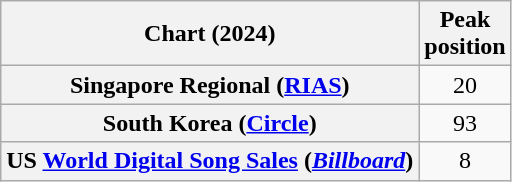<table class="wikitable sortable plainrowheaders" style="text-align:center">
<tr>
<th scope="col">Chart (2024)</th>
<th scope="col">Peak<br>position</th>
</tr>
<tr>
<th scope="row">Singapore Regional (<a href='#'>RIAS</a>)</th>
<td>20</td>
</tr>
<tr>
<th scope="row">South Korea (<a href='#'>Circle</a>)</th>
<td>93</td>
</tr>
<tr>
<th scope="row">US <a href='#'>World Digital Song Sales</a> (<em><a href='#'>Billboard</a></em>)</th>
<td>8</td>
</tr>
</table>
